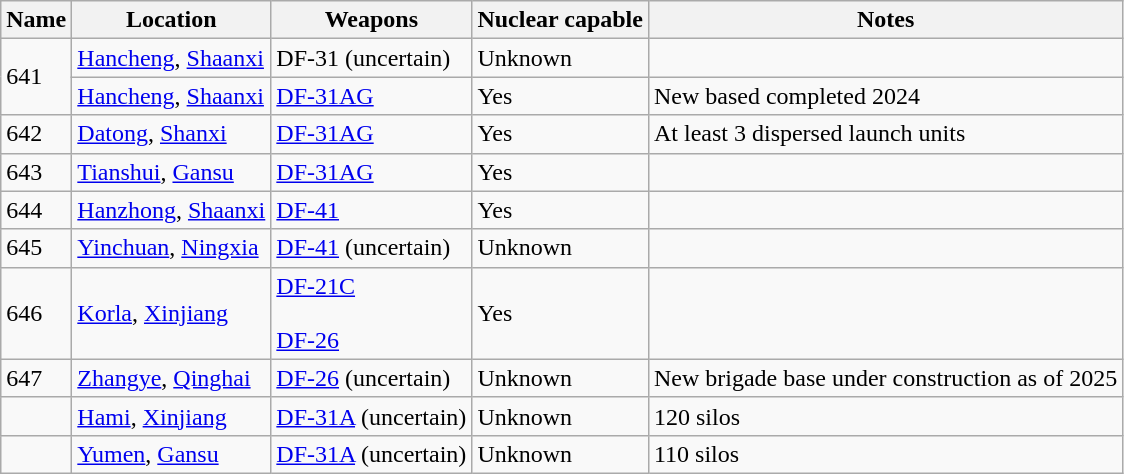<table class="wikitable">
<tr>
<th>Name</th>
<th>Location</th>
<th>Weapons</th>
<th>Nuclear capable</th>
<th>Notes</th>
</tr>
<tr>
<td rowspan="2">641</td>
<td><a href='#'>Hancheng</a>, <a href='#'>Shaanxi</a></td>
<td>DF-31 (uncertain)</td>
<td>Unknown</td>
<td></td>
</tr>
<tr>
<td><a href='#'>Hancheng</a>, <a href='#'>Shaanxi</a></td>
<td><a href='#'>DF-31AG</a></td>
<td>Yes</td>
<td>New based completed 2024</td>
</tr>
<tr>
<td>642</td>
<td><a href='#'>Datong</a>, <a href='#'>Shanxi</a></td>
<td><a href='#'>DF-31AG</a></td>
<td>Yes</td>
<td>At least 3 dispersed launch units</td>
</tr>
<tr>
<td>643</td>
<td><a href='#'>Tianshui</a>, <a href='#'>Gansu</a></td>
<td><a href='#'>DF-31AG</a></td>
<td>Yes</td>
<td></td>
</tr>
<tr>
<td>644</td>
<td><a href='#'>Hanzhong</a>, <a href='#'>Shaanxi</a></td>
<td><a href='#'>DF-41</a></td>
<td>Yes</td>
<td></td>
</tr>
<tr>
<td>645</td>
<td><a href='#'>Yinchuan</a>, <a href='#'>Ningxia</a></td>
<td><a href='#'>DF-41</a> (uncertain)</td>
<td>Unknown</td>
<td></td>
</tr>
<tr>
<td>646</td>
<td><a href='#'>Korla</a>, <a href='#'>Xinjiang</a></td>
<td><a href='#'>DF-21C</a><br><br><a href='#'>DF-26</a></td>
<td>Yes</td>
<td></td>
</tr>
<tr>
<td>647</td>
<td><a href='#'>Zhangye</a>, <a href='#'>Qinghai</a></td>
<td><a href='#'>DF-26</a> (uncertain)</td>
<td>Unknown</td>
<td>New brigade base under construction as of 2025</td>
</tr>
<tr>
<td></td>
<td><a href='#'>Hami</a>, <a href='#'>Xinjiang</a></td>
<td><a href='#'>DF-31A</a> (uncertain)</td>
<td>Unknown</td>
<td>120 silos</td>
</tr>
<tr>
<td></td>
<td><a href='#'>Yumen</a>, <a href='#'>Gansu</a></td>
<td><a href='#'>DF-31A</a> (uncertain)</td>
<td>Unknown</td>
<td>110 silos</td>
</tr>
</table>
